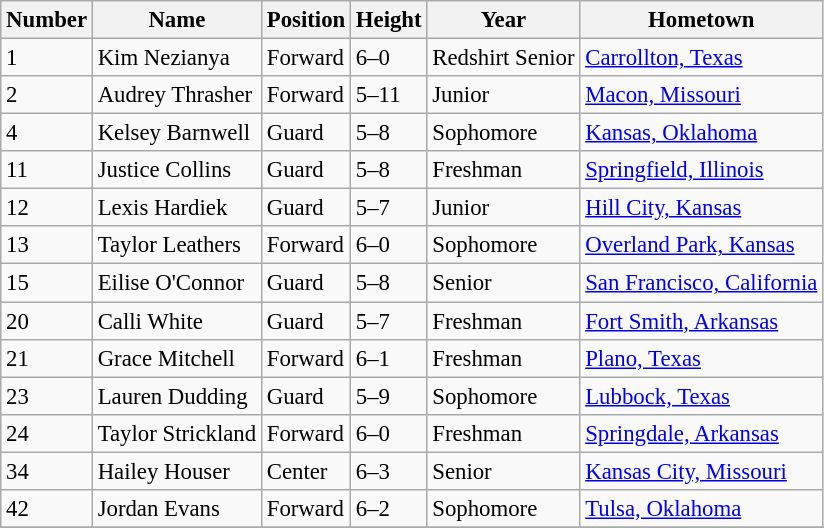<table class="wikitable" style="font-size: 95%;">
<tr>
<th>Number</th>
<th>Name</th>
<th>Position</th>
<th>Height</th>
<th>Year</th>
<th>Hometown</th>
</tr>
<tr>
<td>1</td>
<td>Kim Nezianya</td>
<td>Forward</td>
<td>6–0</td>
<td>Redshirt Senior</td>
<td><a href='#'>Carrollton, Texas</a></td>
</tr>
<tr>
<td>2</td>
<td>Audrey Thrasher</td>
<td>Forward</td>
<td>5–11</td>
<td>Junior</td>
<td><a href='#'>Macon, Missouri</a></td>
</tr>
<tr>
<td>4</td>
<td>Kelsey Barnwell</td>
<td>Guard</td>
<td>5–8</td>
<td>Sophomore</td>
<td><a href='#'>Kansas, Oklahoma</a></td>
</tr>
<tr>
<td>11</td>
<td>Justice Collins</td>
<td>Guard</td>
<td>5–8</td>
<td>Freshman</td>
<td><a href='#'>Springfield, Illinois</a></td>
</tr>
<tr>
<td>12</td>
<td>Lexis Hardiek</td>
<td>Guard</td>
<td>5–7</td>
<td>Junior</td>
<td><a href='#'>Hill City, Kansas</a></td>
</tr>
<tr>
<td>13</td>
<td>Taylor Leathers</td>
<td>Forward</td>
<td>6–0</td>
<td>Sophomore</td>
<td><a href='#'>Overland Park, Kansas</a></td>
</tr>
<tr>
<td>15</td>
<td>Eilise O'Connor</td>
<td>Guard</td>
<td>5–8</td>
<td>Senior</td>
<td><a href='#'>San Francisco, California</a></td>
</tr>
<tr>
<td>20</td>
<td>Calli White</td>
<td>Guard</td>
<td>5–7</td>
<td>Freshman</td>
<td><a href='#'>Fort Smith, Arkansas</a></td>
</tr>
<tr>
<td>21</td>
<td>Grace Mitchell</td>
<td>Forward</td>
<td>6–1</td>
<td>Freshman</td>
<td><a href='#'>Plano, Texas</a></td>
</tr>
<tr>
<td>23</td>
<td>Lauren Dudding</td>
<td>Guard</td>
<td>5–9</td>
<td>Sophomore</td>
<td><a href='#'>Lubbock, Texas</a></td>
</tr>
<tr>
<td>24</td>
<td>Taylor Strickland</td>
<td>Forward</td>
<td>6–0</td>
<td>Freshman</td>
<td><a href='#'>Springdale, Arkansas</a></td>
</tr>
<tr>
<td>34</td>
<td>Hailey Houser</td>
<td>Center</td>
<td>6–3</td>
<td>Senior</td>
<td><a href='#'>Kansas City, Missouri</a></td>
</tr>
<tr>
<td>42</td>
<td>Jordan Evans</td>
<td>Forward</td>
<td>6–2</td>
<td>Sophomore</td>
<td><a href='#'>Tulsa, Oklahoma</a></td>
</tr>
<tr>
</tr>
</table>
